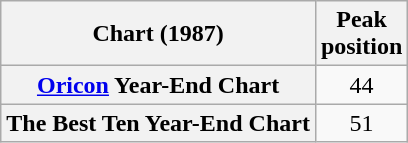<table class="wikitable plainrowheaders" style="text-align:center;">
<tr>
<th>Chart (1987)</th>
<th>Peak<br>position</th>
</tr>
<tr>
<th scope="row"><a href='#'>Oricon</a> Year-End Chart</th>
<td>44</td>
</tr>
<tr>
<th scope="row">The Best Ten Year-End Chart</th>
<td>51</td>
</tr>
</table>
